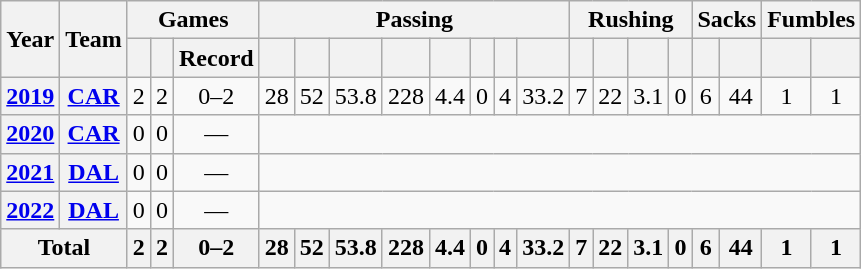<table class=wikitable style="text-align:center;">
<tr>
<th rowspan="2">Year</th>
<th rowspan="2">Team</th>
<th colspan="3">Games</th>
<th colspan="8">Passing</th>
<th colspan="4">Rushing</th>
<th colspan="2">Sacks</th>
<th colspan="2">Fumbles</th>
</tr>
<tr>
<th></th>
<th></th>
<th>Record</th>
<th></th>
<th></th>
<th></th>
<th></th>
<th></th>
<th></th>
<th></th>
<th></th>
<th></th>
<th></th>
<th></th>
<th></th>
<th></th>
<th></th>
<th></th>
<th></th>
</tr>
<tr>
<th><a href='#'>2019</a></th>
<th><a href='#'>CAR</a></th>
<td>2</td>
<td>2</td>
<td>0–2</td>
<td>28</td>
<td>52</td>
<td>53.8</td>
<td>228</td>
<td>4.4</td>
<td>0</td>
<td>4</td>
<td>33.2</td>
<td>7</td>
<td>22</td>
<td>3.1</td>
<td>0</td>
<td>6</td>
<td>44</td>
<td>1</td>
<td>1</td>
</tr>
<tr>
<th><a href='#'>2020</a></th>
<th><a href='#'>CAR</a></th>
<td>0</td>
<td>0</td>
<td>—</td>
<td colspan="16"></td>
</tr>
<tr>
<th><a href='#'>2021</a></th>
<th><a href='#'>DAL</a></th>
<td>0</td>
<td>0</td>
<td>—</td>
<td colspan="16"></td>
</tr>
<tr>
<th><a href='#'>2022</a></th>
<th><a href='#'>DAL</a></th>
<td>0</td>
<td>0</td>
<td>—</td>
<td colspan="16"></td>
</tr>
<tr>
<th colspan="2">Total</th>
<th>2</th>
<th>2</th>
<th>0–2</th>
<th>28</th>
<th>52</th>
<th>53.8</th>
<th>228</th>
<th>4.4</th>
<th>0</th>
<th>4</th>
<th>33.2</th>
<th>7</th>
<th>22</th>
<th>3.1</th>
<th>0</th>
<th>6</th>
<th>44</th>
<th>1</th>
<th>1</th>
</tr>
</table>
